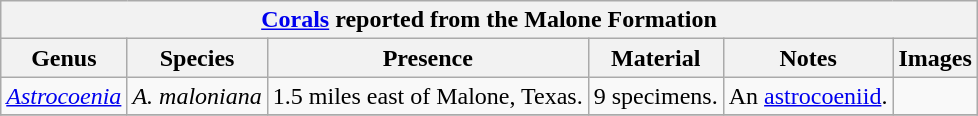<table class="wikitable" align="center">
<tr>
<th colspan="6" align="center"><strong><a href='#'>Corals</a> reported from the Malone Formation</strong></th>
</tr>
<tr>
<th>Genus</th>
<th>Species</th>
<th>Presence</th>
<th><strong>Material</strong></th>
<th>Notes</th>
<th>Images</th>
</tr>
<tr>
<td><em><a href='#'>Astrocoenia</a></em></td>
<td><em>A. maloniana</em></td>
<td>1.5 miles east of Malone, Texas.</td>
<td>9 specimens.</td>
<td>An <a href='#'>astrocoeniid</a>.</td>
<td></td>
</tr>
<tr>
</tr>
</table>
